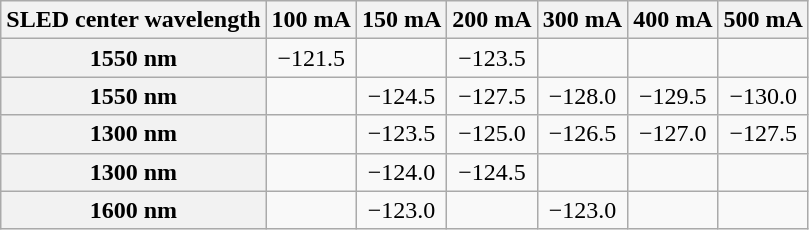<table class="wikitable" style="text-align: center; cellpadding=4;">
<tr>
<th>SLED center wavelength</th>
<th>100 mA</th>
<th>150 mA</th>
<th>200 mA</th>
<th>300 mA</th>
<th>400 mA</th>
<th>500 mA</th>
</tr>
<tr>
<th>1550 nm</th>
<td>−121.5</td>
<td></td>
<td>−123.5</td>
<td></td>
<td></td>
<td></td>
</tr>
<tr>
<th>1550 nm</th>
<td></td>
<td>−124.5</td>
<td>−127.5</td>
<td>−128.0</td>
<td>−129.5</td>
<td>−130.0</td>
</tr>
<tr>
<th>1300 nm</th>
<td></td>
<td>−123.5</td>
<td>−125.0</td>
<td>−126.5</td>
<td>−127.0</td>
<td>−127.5</td>
</tr>
<tr>
<th>1300 nm</th>
<td></td>
<td>−124.0</td>
<td>−124.5</td>
<td></td>
<td></td>
<td></td>
</tr>
<tr>
<th>1600 nm</th>
<td></td>
<td>−123.0</td>
<td></td>
<td>−123.0</td>
<td></td>
<td></td>
</tr>
</table>
